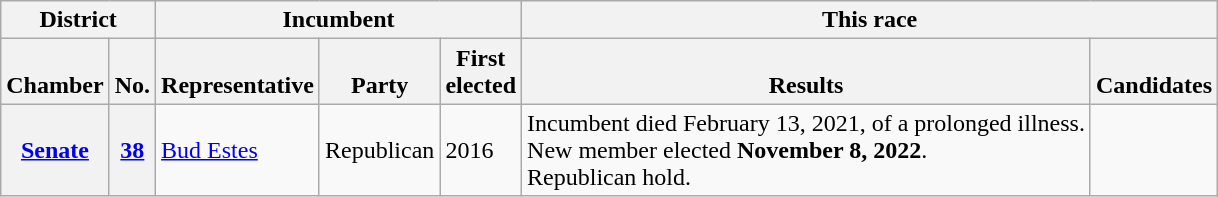<table class="wikitable sortable">
<tr valign=bottom>
<th colspan="2">District</th>
<th colspan="3">Incumbent</th>
<th colspan="2">This race</th>
</tr>
<tr valign=bottom>
<th>Chamber</th>
<th>No.</th>
<th>Representative</th>
<th>Party</th>
<th>First<br>elected</th>
<th>Results</th>
<th>Candidates</th>
</tr>
<tr>
<th><a href='#'>Senate</a></th>
<th><a href='#'>38</a></th>
<td><a href='#'>Bud Estes</a></td>
<td>Republican</td>
<td>2016</td>
<td>Incumbent died February 13, 2021, of a prolonged illness.<br>New member elected <strong>November 8, 2022</strong>.<br>Republican hold.</td>
<td nowrap></td>
</tr>
</table>
